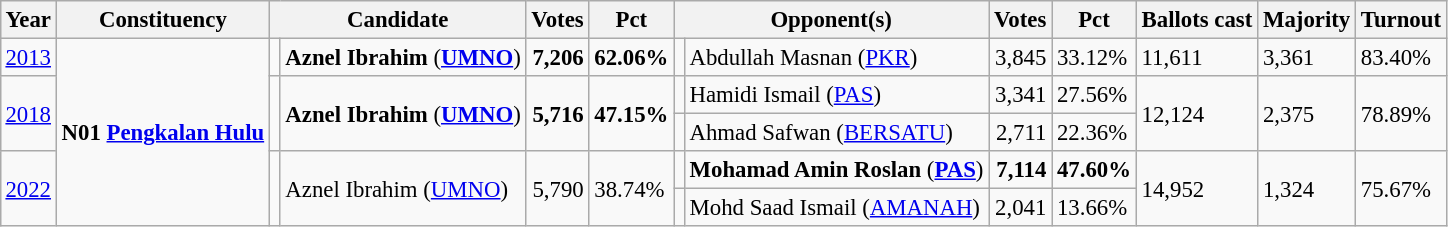<table class="wikitable" style="margin:0.5em ; font-size:95%">
<tr>
<th>Year</th>
<th>Constituency</th>
<th colspan=2>Candidate</th>
<th>Votes</th>
<th>Pct</th>
<th colspan=2>Opponent(s)</th>
<th>Votes</th>
<th>Pct</th>
<th>Ballots cast</th>
<th>Majority</th>
<th>Turnout</th>
</tr>
<tr>
<td><a href='#'>2013</a></td>
<td rowspan=5><strong>N01 <a href='#'>Pengkalan Hulu</a></strong></td>
<td></td>
<td><strong>Aznel Ibrahim</strong> (<a href='#'><strong>UMNO</strong></a>)</td>
<td align=right><strong>7,206</strong></td>
<td><strong>62.06%</strong></td>
<td></td>
<td>Abdullah Masnan (<a href='#'>PKR</a>)</td>
<td align=right>3,845</td>
<td>33.12%</td>
<td>11,611</td>
<td>3,361</td>
<td>83.40%</td>
</tr>
<tr>
<td rowspan="2"><a href='#'>2018</a></td>
<td rowspan="2" ></td>
<td rowspan="2"><strong>Aznel Ibrahim</strong> (<a href='#'><strong>UMNO</strong></a>)</td>
<td rowspan="2" align=right><strong>5,716</strong></td>
<td rowspan="2"><strong>47.15%</strong></td>
<td></td>
<td>Hamidi Ismail (<a href='#'>PAS</a>)</td>
<td align=right>3,341</td>
<td>27.56%</td>
<td rowspan="2">12,124</td>
<td rowspan="2">2,375</td>
<td rowspan="2">78.89%</td>
</tr>
<tr>
<td></td>
<td>Ahmad Safwan (<a href='#'>BERSATU</a>)</td>
<td align=right>2,711</td>
<td>22.36%</td>
</tr>
<tr>
<td rowspan=2><a href='#'>2022</a></td>
<td rowspan=2 ></td>
<td rowspan=2>Aznel Ibrahim (<a href='#'>UMNO</a>)</td>
<td rowspan=2 align=right>5,790</td>
<td rowspan=2>38.74%</td>
<td bgcolor=></td>
<td><strong>Mohamad Amin Roslan</strong> (<a href='#'><strong>PAS</strong></a>)</td>
<td align=right><strong>7,114</strong></td>
<td><strong>47.60%</strong></td>
<td rowspan=2>14,952</td>
<td rowspan=2>1,324</td>
<td rowspan=2>75.67%</td>
</tr>
<tr>
<td></td>
<td>Mohd Saad Ismail (<a href='#'>AMANAH</a>)</td>
<td align=right>2,041</td>
<td>13.66%</td>
</tr>
</table>
